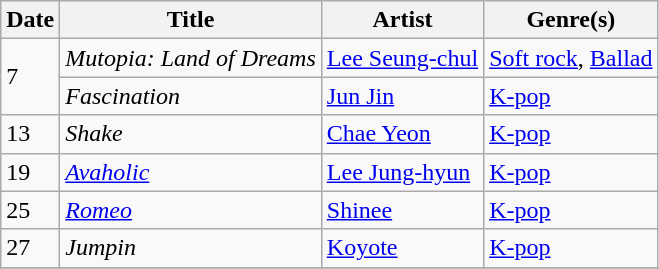<table class="wikitable" style="text-align: left;">
<tr>
<th>Date</th>
<th>Title</th>
<th>Artist</th>
<th>Genre(s)</th>
</tr>
<tr>
<td rowspan="2">7</td>
<td><em>Mutopia: Land of Dreams</em></td>
<td><a href='#'>Lee Seung-chul</a></td>
<td><a href='#'>Soft rock</a>, <a href='#'>Ballad</a></td>
</tr>
<tr>
<td><em>Fascination</em></td>
<td><a href='#'>Jun Jin</a></td>
<td><a href='#'>K-pop</a></td>
</tr>
<tr>
<td rowspan="1">13</td>
<td><em>Shake</em></td>
<td><a href='#'>Chae Yeon</a></td>
<td><a href='#'>K-pop</a></td>
</tr>
<tr>
<td>19</td>
<td><em><a href='#'>Avaholic</a></em></td>
<td><a href='#'>Lee Jung-hyun</a></td>
<td><a href='#'>K-pop</a></td>
</tr>
<tr>
<td rowspan="1">25</td>
<td><a href='#'><em>Romeo</em></a></td>
<td><a href='#'>Shinee</a></td>
<td><a href='#'>K-pop</a></td>
</tr>
<tr>
<td rowspan="1">27</td>
<td><em>Jumpin<strong></td>
<td><a href='#'>Koyote</a></td>
<td><a href='#'>K-pop</a></td>
</tr>
<tr>
</tr>
</table>
